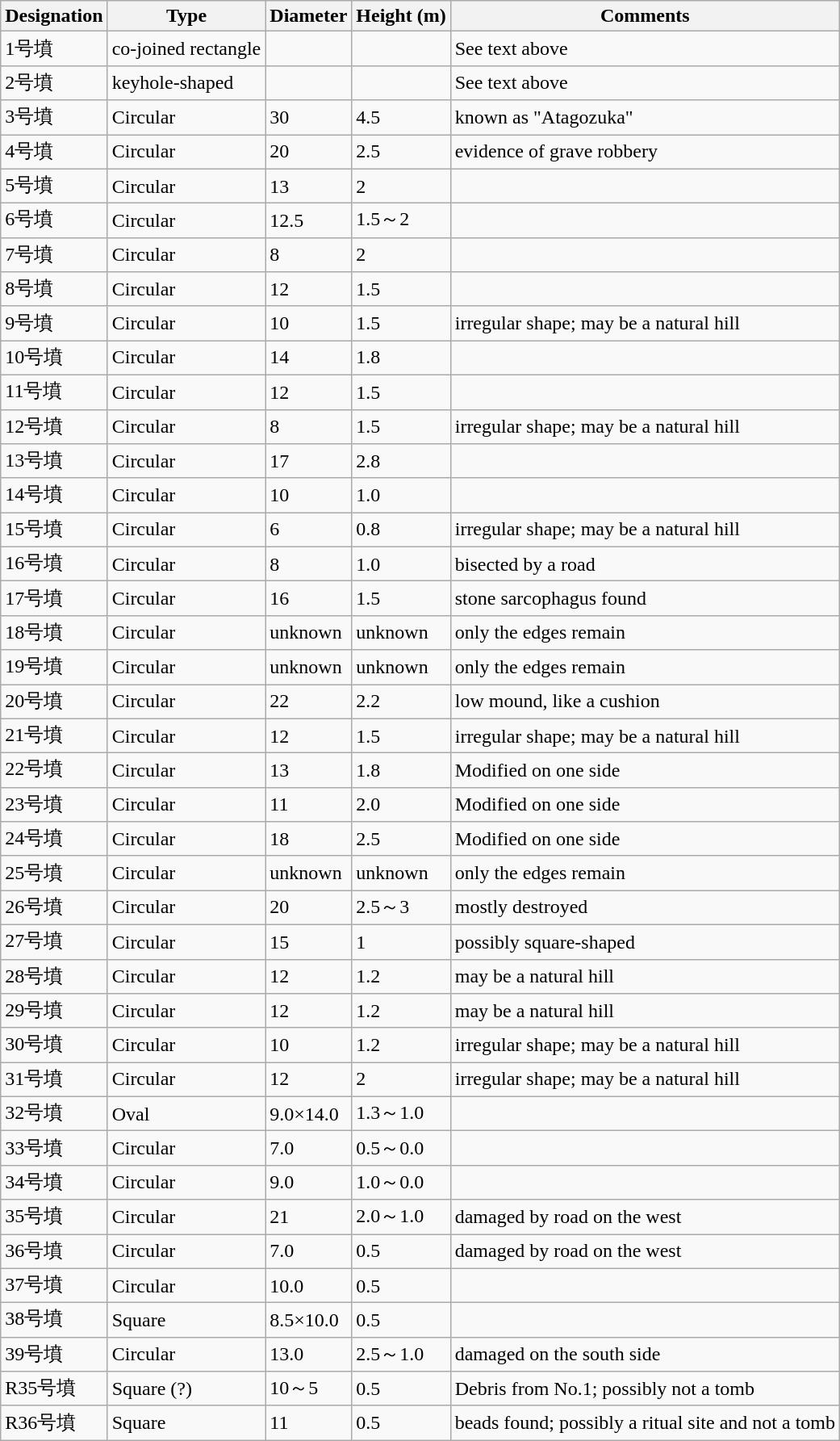<table class="wikitable">
<tr>
<th>Designation</th>
<th>Type</th>
<th>Diameter</th>
<th>Height (m)</th>
<th>Comments</th>
</tr>
<tr>
<td>1号墳</td>
<td>co-joined rectangle</td>
<td></td>
<td></td>
<td>See text above</td>
</tr>
<tr>
<td>2号墳</td>
<td>keyhole-shaped</td>
<td></td>
<td></td>
<td>See text above</td>
</tr>
<tr>
<td>3号墳</td>
<td>Circular</td>
<td>30</td>
<td>4.5</td>
<td>known as "Atagozuka"</td>
</tr>
<tr>
<td>4号墳</td>
<td>Circular</td>
<td>20</td>
<td>2.5</td>
<td>evidence of grave robbery</td>
</tr>
<tr>
<td>5号墳</td>
<td>Circular</td>
<td>13</td>
<td>2</td>
<td></td>
</tr>
<tr>
<td>6号墳</td>
<td>Circular</td>
<td>12.5</td>
<td>1.5～2</td>
<td></td>
</tr>
<tr>
<td>7号墳</td>
<td>Circular</td>
<td>8</td>
<td>2</td>
<td></td>
</tr>
<tr>
<td>8号墳</td>
<td>Circular</td>
<td>12</td>
<td>1.5</td>
<td></td>
</tr>
<tr>
<td>9号墳</td>
<td>Circular</td>
<td>10</td>
<td>1.5</td>
<td>irregular shape; may be a natural hill</td>
</tr>
<tr>
<td>10号墳</td>
<td>Circular</td>
<td>14</td>
<td>1.8</td>
<td></td>
</tr>
<tr>
<td>11号墳</td>
<td>Circular</td>
<td>12</td>
<td>1.5</td>
<td></td>
</tr>
<tr>
<td>12号墳</td>
<td>Circular</td>
<td>8</td>
<td>1.5</td>
<td>irregular shape; may be a natural hill</td>
</tr>
<tr>
<td>13号墳</td>
<td>Circular</td>
<td>17</td>
<td>2.8</td>
<td></td>
</tr>
<tr>
<td>14号墳</td>
<td>Circular</td>
<td>10</td>
<td>1.0</td>
<td></td>
</tr>
<tr>
<td>15号墳</td>
<td>Circular</td>
<td>6</td>
<td>0.8</td>
<td>irregular shape; may be a natural hill</td>
</tr>
<tr>
<td>16号墳</td>
<td>Circular</td>
<td>8</td>
<td>1.0</td>
<td>bisected by a road</td>
</tr>
<tr>
<td>17号墳</td>
<td>Circular</td>
<td>16</td>
<td>1.5</td>
<td>stone sarcophagus found</td>
</tr>
<tr>
<td>18号墳</td>
<td>Circular</td>
<td>unknown</td>
<td>unknown</td>
<td>only the edges remain</td>
</tr>
<tr>
<td>19号墳</td>
<td>Circular</td>
<td>unknown</td>
<td>unknown</td>
<td>only the edges remain</td>
</tr>
<tr>
<td>20号墳</td>
<td>Circular</td>
<td>22</td>
<td>2.2</td>
<td>low mound, like a cushion</td>
</tr>
<tr>
<td>21号墳</td>
<td>Circular</td>
<td>12</td>
<td>1.5</td>
<td>irregular shape; may be a natural hill</td>
</tr>
<tr>
<td>22号墳</td>
<td>Circular</td>
<td>13</td>
<td>1.8</td>
<td>Modified on one side</td>
</tr>
<tr>
<td>23号墳</td>
<td>Circular</td>
<td>11</td>
<td>2.0</td>
<td>Modified on one side</td>
</tr>
<tr>
<td>24号墳</td>
<td>Circular</td>
<td>18</td>
<td>2.5</td>
<td>Modified on one side</td>
</tr>
<tr>
<td>25号墳</td>
<td>Circular</td>
<td>unknown</td>
<td>unknown</td>
<td>only the edges remain</td>
</tr>
<tr>
<td>26号墳</td>
<td>Circular</td>
<td>20</td>
<td>2.5～3</td>
<td>mostly destroyed</td>
</tr>
<tr>
<td>27号墳</td>
<td>Circular</td>
<td>15</td>
<td>1</td>
<td>possibly square-shaped</td>
</tr>
<tr>
<td>28号墳</td>
<td>Circular</td>
<td>12</td>
<td>1.2</td>
<td>may be a natural hill</td>
</tr>
<tr>
<td>29号墳</td>
<td>Circular</td>
<td>12</td>
<td>1.2</td>
<td>may be a natural hill</td>
</tr>
<tr>
<td>30号墳</td>
<td>Circular</td>
<td>10</td>
<td>1.2</td>
<td>irregular shape; may be a natural hill</td>
</tr>
<tr>
<td>31号墳</td>
<td>Circular</td>
<td>12</td>
<td>2</td>
<td>irregular shape; may be a natural hill</td>
</tr>
<tr>
<td>32号墳</td>
<td>Oval</td>
<td>9.0×14.0</td>
<td>1.3～1.0</td>
<td></td>
</tr>
<tr>
<td>33号墳</td>
<td>Circular</td>
<td>7.0</td>
<td>0.5～0.0</td>
<td></td>
</tr>
<tr>
<td>34号墳</td>
<td>Circular</td>
<td>9.0</td>
<td>1.0～0.0</td>
<td></td>
</tr>
<tr>
<td>35号墳</td>
<td>Circular</td>
<td>21</td>
<td>2.0～1.0</td>
<td>damaged by road on the west</td>
</tr>
<tr>
<td>36号墳</td>
<td>Circular</td>
<td>7.0</td>
<td>0.5</td>
<td>damaged by road on the west</td>
</tr>
<tr>
<td>37号墳</td>
<td>Circular</td>
<td>10.0</td>
<td>0.5</td>
<td></td>
</tr>
<tr>
<td>38号墳</td>
<td>Square</td>
<td>8.5×10.0</td>
<td>0.5</td>
<td></td>
</tr>
<tr>
<td>39号墳</td>
<td>Circular</td>
<td>13.0</td>
<td>2.5～1.0</td>
<td>damaged on the south side</td>
</tr>
<tr>
<td>R35号墳</td>
<td>Square (?)</td>
<td>10～5</td>
<td>0.5</td>
<td>Debris from No.1; possibly not a tomb</td>
</tr>
<tr>
<td>R36号墳</td>
<td>Square</td>
<td>11</td>
<td>0.5</td>
<td>beads found; possibly a ritual site and not a tomb</td>
</tr>
</table>
